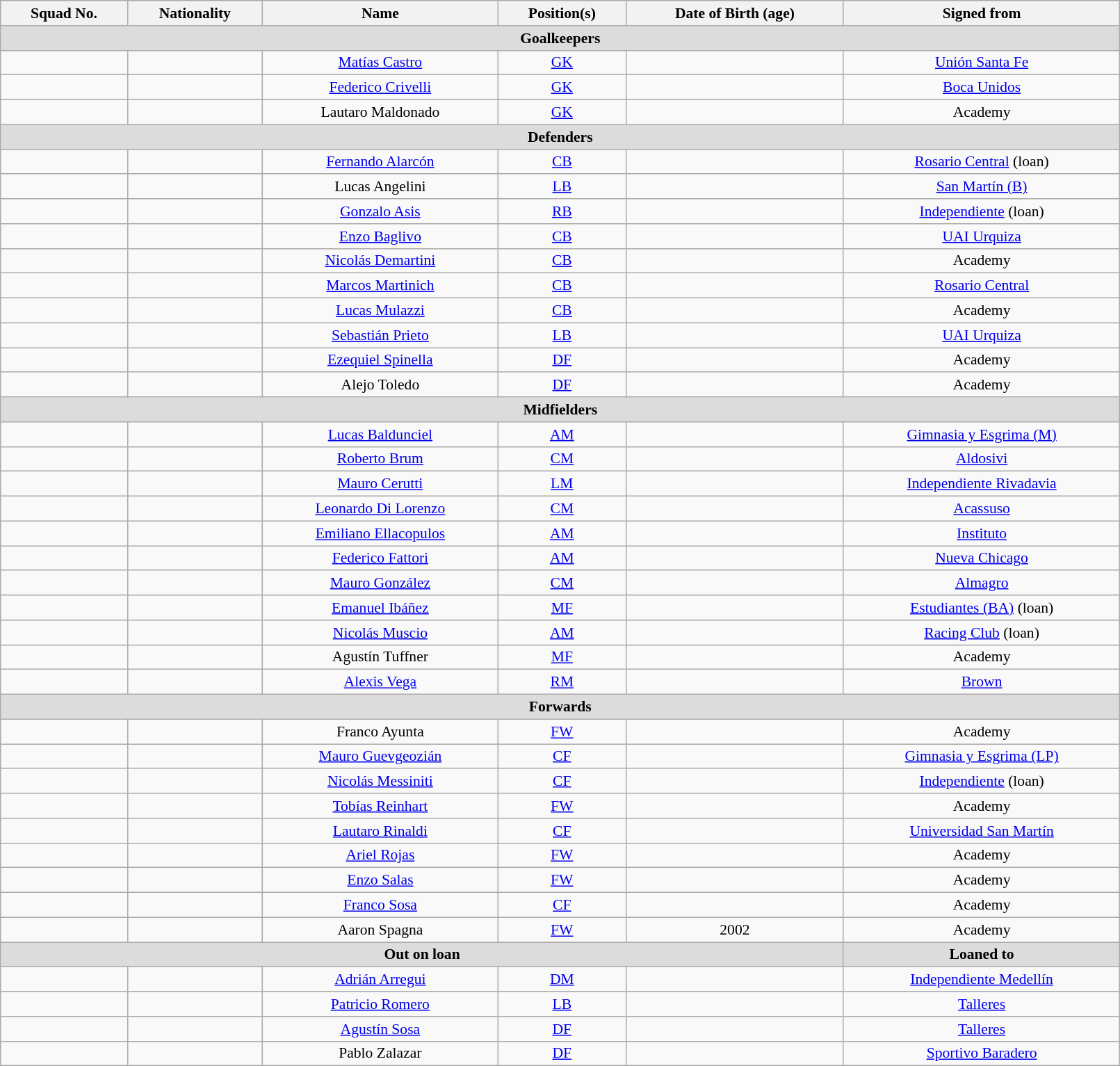<table class="wikitable sortable" style="text-align:center; font-size:90%; width:85%;">
<tr>
<th style="background:#; color:; text-align:center;">Squad No.</th>
<th style="background:#; color:; text-align:center;">Nationality</th>
<th style="background:#; color:; text-align:center;">Name</th>
<th style="background:#; color:; text-align:center;">Position(s)</th>
<th style="background:#; color:; text-align:center;">Date of Birth (age)</th>
<th style="background:#; color:; text-align:center;">Signed from</th>
</tr>
<tr>
<th colspan="6" style="background:#dcdcdc; text-align:center;">Goalkeepers</th>
</tr>
<tr>
<td></td>
<td></td>
<td><a href='#'>Matías Castro</a></td>
<td><a href='#'>GK</a></td>
<td></td>
<td> <a href='#'>Unión Santa Fe</a></td>
</tr>
<tr>
<td></td>
<td></td>
<td><a href='#'>Federico Crivelli</a></td>
<td><a href='#'>GK</a></td>
<td></td>
<td> <a href='#'>Boca Unidos</a></td>
</tr>
<tr>
<td></td>
<td></td>
<td>Lautaro Maldonado</td>
<td><a href='#'>GK</a></td>
<td></td>
<td>Academy</td>
</tr>
<tr>
<th colspan="7" style="background:#dcdcdc; text-align:center;">Defenders</th>
</tr>
<tr>
<td></td>
<td></td>
<td><a href='#'>Fernando Alarcón</a></td>
<td><a href='#'>CB</a></td>
<td></td>
<td> <a href='#'>Rosario Central</a> (loan)</td>
</tr>
<tr>
<td></td>
<td></td>
<td>Lucas Angelini</td>
<td><a href='#'>LB</a></td>
<td></td>
<td> <a href='#'>San Martín (B)</a></td>
</tr>
<tr>
<td></td>
<td></td>
<td><a href='#'>Gonzalo Asis</a></td>
<td><a href='#'>RB</a></td>
<td></td>
<td> <a href='#'>Independiente</a> (loan)</td>
</tr>
<tr>
<td></td>
<td></td>
<td><a href='#'>Enzo Baglivo</a></td>
<td><a href='#'>CB</a></td>
<td></td>
<td> <a href='#'>UAI Urquiza</a></td>
</tr>
<tr>
<td></td>
<td></td>
<td><a href='#'>Nicolás Demartini</a></td>
<td><a href='#'>CB</a></td>
<td></td>
<td>Academy</td>
</tr>
<tr>
<td></td>
<td></td>
<td><a href='#'>Marcos Martinich</a></td>
<td><a href='#'>CB</a></td>
<td></td>
<td> <a href='#'>Rosario Central</a></td>
</tr>
<tr>
<td></td>
<td></td>
<td><a href='#'>Lucas Mulazzi</a></td>
<td><a href='#'>CB</a></td>
<td></td>
<td>Academy</td>
</tr>
<tr>
<td></td>
<td></td>
<td><a href='#'>Sebastián Prieto</a></td>
<td><a href='#'>LB</a></td>
<td></td>
<td> <a href='#'>UAI Urquiza</a></td>
</tr>
<tr>
<td></td>
<td></td>
<td><a href='#'>Ezequiel Spinella</a></td>
<td><a href='#'>DF</a></td>
<td></td>
<td>Academy</td>
</tr>
<tr>
<td></td>
<td></td>
<td>Alejo Toledo</td>
<td><a href='#'>DF</a></td>
<td></td>
<td>Academy</td>
</tr>
<tr>
<th colspan="7" style="background:#dcdcdc; text-align:center;">Midfielders</th>
</tr>
<tr>
<td></td>
<td></td>
<td><a href='#'>Lucas Baldunciel</a></td>
<td><a href='#'>AM</a></td>
<td></td>
<td> <a href='#'>Gimnasia y Esgrima (M)</a></td>
</tr>
<tr>
<td></td>
<td></td>
<td><a href='#'>Roberto Brum</a></td>
<td><a href='#'>CM</a></td>
<td></td>
<td> <a href='#'>Aldosivi</a></td>
</tr>
<tr>
<td></td>
<td></td>
<td><a href='#'>Mauro Cerutti</a></td>
<td><a href='#'>LM</a></td>
<td></td>
<td> <a href='#'>Independiente Rivadavia</a></td>
</tr>
<tr>
<td></td>
<td></td>
<td><a href='#'>Leonardo Di Lorenzo</a></td>
<td><a href='#'>CM</a></td>
<td></td>
<td> <a href='#'>Acassuso</a></td>
</tr>
<tr>
<td></td>
<td></td>
<td><a href='#'>Emiliano Ellacopulos</a></td>
<td><a href='#'>AM</a></td>
<td></td>
<td> <a href='#'>Instituto</a></td>
</tr>
<tr>
<td></td>
<td></td>
<td><a href='#'>Federico Fattori</a></td>
<td><a href='#'>AM</a></td>
<td></td>
<td> <a href='#'>Nueva Chicago</a></td>
</tr>
<tr>
<td></td>
<td></td>
<td><a href='#'>Mauro González</a></td>
<td><a href='#'>CM</a></td>
<td></td>
<td> <a href='#'>Almagro</a></td>
</tr>
<tr>
<td></td>
<td></td>
<td><a href='#'>Emanuel Ibáñez</a></td>
<td><a href='#'>MF</a></td>
<td></td>
<td> <a href='#'>Estudiantes (BA)</a> (loan)</td>
</tr>
<tr>
<td></td>
<td></td>
<td><a href='#'>Nicolás Muscio</a></td>
<td><a href='#'>AM</a></td>
<td></td>
<td> <a href='#'>Racing Club</a> (loan)</td>
</tr>
<tr>
<td></td>
<td></td>
<td>Agustín Tuffner</td>
<td><a href='#'>MF</a></td>
<td></td>
<td>Academy</td>
</tr>
<tr>
<td></td>
<td></td>
<td><a href='#'>Alexis Vega</a></td>
<td><a href='#'>RM</a></td>
<td></td>
<td> <a href='#'>Brown</a></td>
</tr>
<tr>
<th colspan="7" style="background:#dcdcdc; text-align:center;">Forwards</th>
</tr>
<tr>
<td></td>
<td></td>
<td>Franco Ayunta</td>
<td><a href='#'>FW</a></td>
<td></td>
<td>Academy</td>
</tr>
<tr>
<td></td>
<td></td>
<td><a href='#'>Mauro Guevgeozián</a></td>
<td><a href='#'>CF</a></td>
<td></td>
<td> <a href='#'>Gimnasia y Esgrima (LP)</a></td>
</tr>
<tr>
<td></td>
<td></td>
<td><a href='#'>Nicolás Messiniti</a></td>
<td><a href='#'>CF</a></td>
<td></td>
<td> <a href='#'>Independiente</a> (loan)</td>
</tr>
<tr>
<td></td>
<td></td>
<td><a href='#'>Tobías Reinhart</a></td>
<td><a href='#'>FW</a></td>
<td></td>
<td>Academy</td>
</tr>
<tr>
<td></td>
<td></td>
<td><a href='#'>Lautaro Rinaldi</a></td>
<td><a href='#'>CF</a></td>
<td></td>
<td> <a href='#'>Universidad San Martín</a></td>
</tr>
<tr>
<td></td>
<td></td>
<td><a href='#'>Ariel Rojas</a></td>
<td><a href='#'>FW</a></td>
<td></td>
<td>Academy</td>
</tr>
<tr>
<td></td>
<td></td>
<td><a href='#'>Enzo Salas</a></td>
<td><a href='#'>FW</a></td>
<td></td>
<td>Academy</td>
</tr>
<tr>
<td></td>
<td></td>
<td><a href='#'>Franco Sosa</a></td>
<td><a href='#'>CF</a></td>
<td></td>
<td>Academy</td>
</tr>
<tr>
<td></td>
<td></td>
<td>Aaron Spagna</td>
<td><a href='#'>FW</a></td>
<td>2002</td>
<td>Academy</td>
</tr>
<tr>
<th colspan="5" style="background:#dcdcdc; text-align:center;">Out on loan</th>
<th colspan="1" style="background:#dcdcdc; text-align:center;">Loaned to</th>
</tr>
<tr>
<td></td>
<td></td>
<td><a href='#'>Adrián Arregui</a></td>
<td><a href='#'>DM</a></td>
<td></td>
<td> <a href='#'>Independiente Medellín</a></td>
</tr>
<tr>
<td></td>
<td></td>
<td><a href='#'>Patricio Romero</a></td>
<td><a href='#'>LB</a></td>
<td></td>
<td> <a href='#'>Talleres</a></td>
</tr>
<tr>
<td></td>
<td></td>
<td><a href='#'>Agustín Sosa</a></td>
<td><a href='#'>DF</a></td>
<td></td>
<td> <a href='#'>Talleres</a></td>
</tr>
<tr>
<td></td>
<td></td>
<td>Pablo Zalazar</td>
<td><a href='#'>DF</a></td>
<td></td>
<td> <a href='#'>Sportivo Baradero</a></td>
</tr>
</table>
